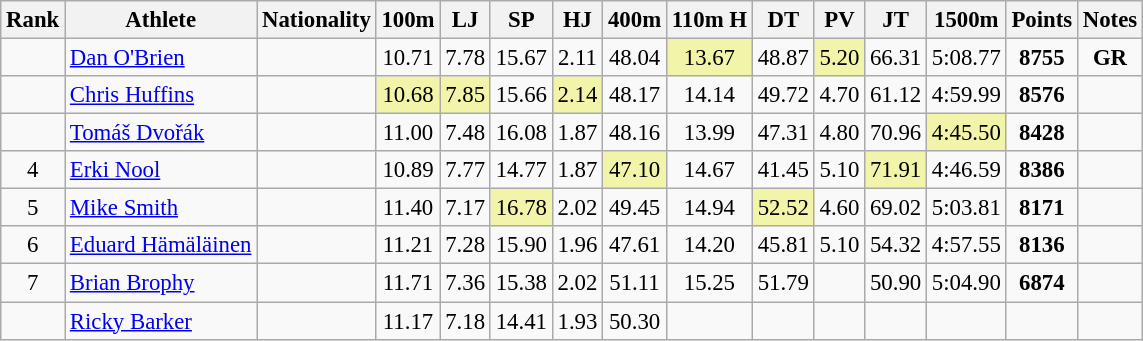<table class="wikitable sortable" style=" text-align:center;font-size:95%">
<tr>
<th>Rank</th>
<th>Athlete</th>
<th>Nationality</th>
<th>100m</th>
<th>LJ</th>
<th>SP</th>
<th>HJ</th>
<th>400m</th>
<th>110m H</th>
<th>DT</th>
<th>PV</th>
<th>JT</th>
<th>1500m</th>
<th>Points</th>
<th>Notes</th>
</tr>
<tr>
<td></td>
<td align=left><a href='#'>Dan O'Brien</a></td>
<td align=left></td>
<td>10.71</td>
<td>7.78</td>
<td>15.67</td>
<td>2.11</td>
<td>48.04</td>
<td bgcolor=#F2F5A9>13.67</td>
<td>48.87</td>
<td bgcolor=#F2F5A9>5.20</td>
<td>66.31</td>
<td>5:08.77</td>
<td><strong>8755</strong></td>
<td><strong>GR</strong></td>
</tr>
<tr>
<td></td>
<td align=left><a href='#'>Chris Huffins</a></td>
<td align=left></td>
<td bgcolor=#F2F5A9>10.68</td>
<td bgcolor=#F2F5A9>7.85</td>
<td>15.66</td>
<td bgcolor=#F2F5A9>2.14</td>
<td>48.17</td>
<td>14.14</td>
<td>49.72</td>
<td>4.70</td>
<td>61.12</td>
<td>4:59.99</td>
<td><strong>8576</strong></td>
<td></td>
</tr>
<tr>
<td></td>
<td align=left><a href='#'>Tomáš Dvořák</a></td>
<td align=left></td>
<td>11.00</td>
<td>7.48</td>
<td>16.08</td>
<td>1.87</td>
<td>48.16</td>
<td>13.99</td>
<td>47.31</td>
<td>4.80</td>
<td>70.96</td>
<td bgcolor=#F2F5A9>4:45.50</td>
<td><strong>8428</strong></td>
<td></td>
</tr>
<tr>
<td>4</td>
<td align=left><a href='#'>Erki Nool</a></td>
<td align=left></td>
<td>10.89</td>
<td>7.77</td>
<td>14.77</td>
<td>1.87</td>
<td bgcolor=#F2F5A9>47.10</td>
<td>14.67</td>
<td>41.45</td>
<td>5.10</td>
<td bgcolor=#F2F5A9>71.91</td>
<td>4:46.59</td>
<td><strong>8386</strong></td>
<td></td>
</tr>
<tr>
<td>5</td>
<td align=left><a href='#'>Mike Smith</a></td>
<td align=left></td>
<td>11.40</td>
<td>7.17</td>
<td bgcolor=#F2F5A9>16.78</td>
<td>2.02</td>
<td>49.45</td>
<td>14.94</td>
<td bgcolor=#F2F5A9>52.52</td>
<td>4.60</td>
<td>69.02</td>
<td>5:03.81</td>
<td><strong>8171</strong></td>
<td></td>
</tr>
<tr>
<td>6</td>
<td align=left><a href='#'>Eduard Hämäläinen</a></td>
<td align=left></td>
<td>11.21</td>
<td>7.28</td>
<td>15.90</td>
<td>1.96</td>
<td>47.61</td>
<td>14.20</td>
<td>45.81</td>
<td>5.10</td>
<td>54.32</td>
<td>4:57.55</td>
<td><strong>8136</strong></td>
<td></td>
</tr>
<tr>
<td>7</td>
<td align=left><a href='#'>Brian Brophy</a></td>
<td align=left></td>
<td>11.71</td>
<td>7.36</td>
<td>15.38</td>
<td>2.02</td>
<td>51.11</td>
<td>15.25</td>
<td>51.79</td>
<td></td>
<td>50.90</td>
<td>5:04.90</td>
<td><strong>6874</strong></td>
<td></td>
</tr>
<tr>
<td></td>
<td align=left><a href='#'>Ricky Barker</a></td>
<td align=left></td>
<td>11.17</td>
<td>7.18</td>
<td>14.41</td>
<td>1.93</td>
<td>50.30</td>
<td></td>
<td></td>
<td></td>
<td></td>
<td></td>
<td><strong></strong></td>
<td></td>
</tr>
</table>
